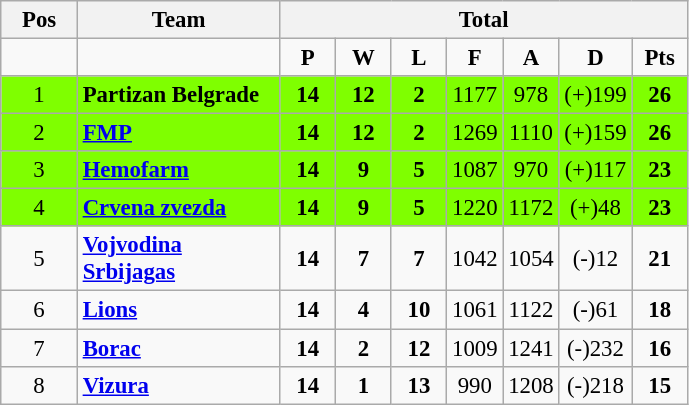<table class="wikitable sortable" style="text-align: center; font-size:95%">
<tr>
<th width="44">Pos</th>
<th width="128">Team</th>
<th colspan=7>Total</th>
</tr>
<tr>
<td></td>
<td></td>
<td width="30"><strong>P</strong></td>
<td width="30"><strong>W</strong></td>
<td width="30"><strong>L</strong></td>
<td width="30"><strong>F</strong></td>
<td width="30"><strong>A</strong></td>
<td width="30"><strong>D</strong></td>
<td width="30"><strong>Pts</strong></td>
</tr>
<tr bgcolor="#7fff00">
<td>1</td>
<td align="left"><strong>Partizan Belgrade</strong></td>
<td><strong>14</strong></td>
<td><strong>12</strong></td>
<td><strong>2</strong></td>
<td>1177</td>
<td>978</td>
<td>(+)199</td>
<td><strong>26</strong></td>
</tr>
<tr bgcolor="#7fff00">
<td>2</td>
<td align="left"><strong><a href='#'>FMP</a></strong></td>
<td><strong>14</strong></td>
<td><strong>12</strong></td>
<td><strong>2</strong></td>
<td>1269</td>
<td>1110</td>
<td>(+)159</td>
<td><strong>26</strong></td>
</tr>
<tr bgcolor="#7fff00">
<td>3</td>
<td align="left"><strong><a href='#'>Hemofarm</a></strong></td>
<td><strong>14</strong></td>
<td><strong>9</strong></td>
<td><strong>5</strong></td>
<td>1087</td>
<td>970</td>
<td>(+)117</td>
<td><strong>23</strong></td>
</tr>
<tr bgcolor="#7fff00">
<td>4</td>
<td align="left"><strong><a href='#'>Crvena zvezda</a></strong></td>
<td><strong>14</strong></td>
<td><strong>9</strong></td>
<td><strong>5</strong></td>
<td>1220</td>
<td>1172</td>
<td>(+)48</td>
<td><strong>23</strong></td>
</tr>
<tr>
<td>5</td>
<td align="left"><strong><a href='#'>Vojvodina Srbijagas</a></strong></td>
<td><strong>14</strong></td>
<td><strong>7</strong></td>
<td><strong>7</strong></td>
<td>1042</td>
<td>1054</td>
<td>(-)12</td>
<td><strong>21</strong></td>
</tr>
<tr>
<td>6</td>
<td align="left"><strong><a href='#'>Lions</a></strong></td>
<td><strong>14</strong></td>
<td><strong>4</strong></td>
<td><strong>10</strong></td>
<td>1061</td>
<td>1122</td>
<td>(-)61</td>
<td><strong>18</strong></td>
</tr>
<tr>
<td>7</td>
<td align="left"><strong><a href='#'>Borac</a></strong></td>
<td><strong>14</strong></td>
<td><strong>2</strong></td>
<td><strong>12</strong></td>
<td>1009</td>
<td>1241</td>
<td>(-)232</td>
<td><strong>16</strong></td>
</tr>
<tr>
<td>8</td>
<td align="left"><strong><a href='#'>Vizura</a></strong></td>
<td><strong>14</strong></td>
<td><strong>1</strong></td>
<td><strong>13</strong></td>
<td>990</td>
<td>1208</td>
<td>(-)218</td>
<td><strong>15</strong></td>
</tr>
</table>
